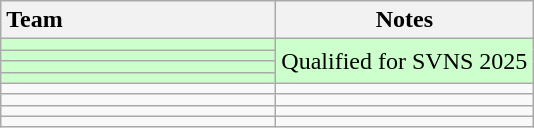<table class="wikitable" style="text-align:center; padding-bottom:0;">
<tr>
<th style="width:11em; text-align:left;">Team</th>
<th>Notes</th>
</tr>
<tr bgcolor=#cfc>
<td align=left></td>
<td rowspan="4">Qualified for SVNS 2025</td>
</tr>
<tr bgcolor=#cfc>
<td align=left></td>
</tr>
<tr bgcolor=#cfc>
<td align=left></td>
</tr>
<tr bgcolor=#cfc>
<td align=left></td>
</tr>
<tr>
<td align=left></td>
<td></td>
</tr>
<tr>
<td align=left></td>
<td></td>
</tr>
<tr>
<td align=left></td>
<td></td>
</tr>
<tr>
<td align=left></td>
<td></td>
</tr>
</table>
